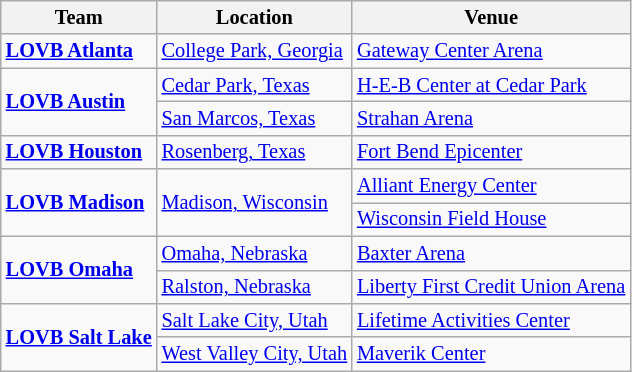<table class="wikitable" style="font-size:85%">
<tr>
<th>Team</th>
<th>Location</th>
<th>Venue</th>
</tr>
<tr>
<td><strong><a href='#'>LOVB Atlanta</a></strong></td>
<td><a href='#'>College Park, Georgia</a></td>
<td><a href='#'>Gateway Center Arena</a></td>
</tr>
<tr>
<td rowspan="2"><strong><a href='#'>LOVB Austin</a></strong></td>
<td><a href='#'>Cedar Park, Texas</a></td>
<td><a href='#'>H-E-B Center at Cedar Park</a></td>
</tr>
<tr>
<td><a href='#'>San Marcos, Texas</a></td>
<td><a href='#'>Strahan Arena</a></td>
</tr>
<tr>
<td><strong><a href='#'>LOVB Houston</a></strong></td>
<td><a href='#'>Rosenberg, Texas</a></td>
<td><a href='#'>Fort Bend Epicenter</a></td>
</tr>
<tr>
<td rowspan="2"><strong><a href='#'>LOVB Madison</a></strong></td>
<td rowspan="2"><a href='#'>Madison, Wisconsin</a></td>
<td><a href='#'>Alliant Energy Center</a></td>
</tr>
<tr>
<td><a href='#'>Wisconsin Field House</a></td>
</tr>
<tr>
<td rowspan="2"><strong><a href='#'>LOVB Omaha</a></strong></td>
<td><a href='#'>Omaha, Nebraska</a></td>
<td><a href='#'>Baxter Arena</a></td>
</tr>
<tr>
<td><a href='#'>Ralston, Nebraska</a></td>
<td><a href='#'>Liberty First Credit Union Arena</a></td>
</tr>
<tr>
<td rowspan="2"><strong><a href='#'>LOVB Salt Lake</a></strong></td>
<td><a href='#'>Salt Lake City, Utah</a></td>
<td><a href='#'>Lifetime Activities Center</a></td>
</tr>
<tr>
<td><a href='#'>West Valley City, Utah</a></td>
<td><a href='#'>Maverik Center</a></td>
</tr>
</table>
